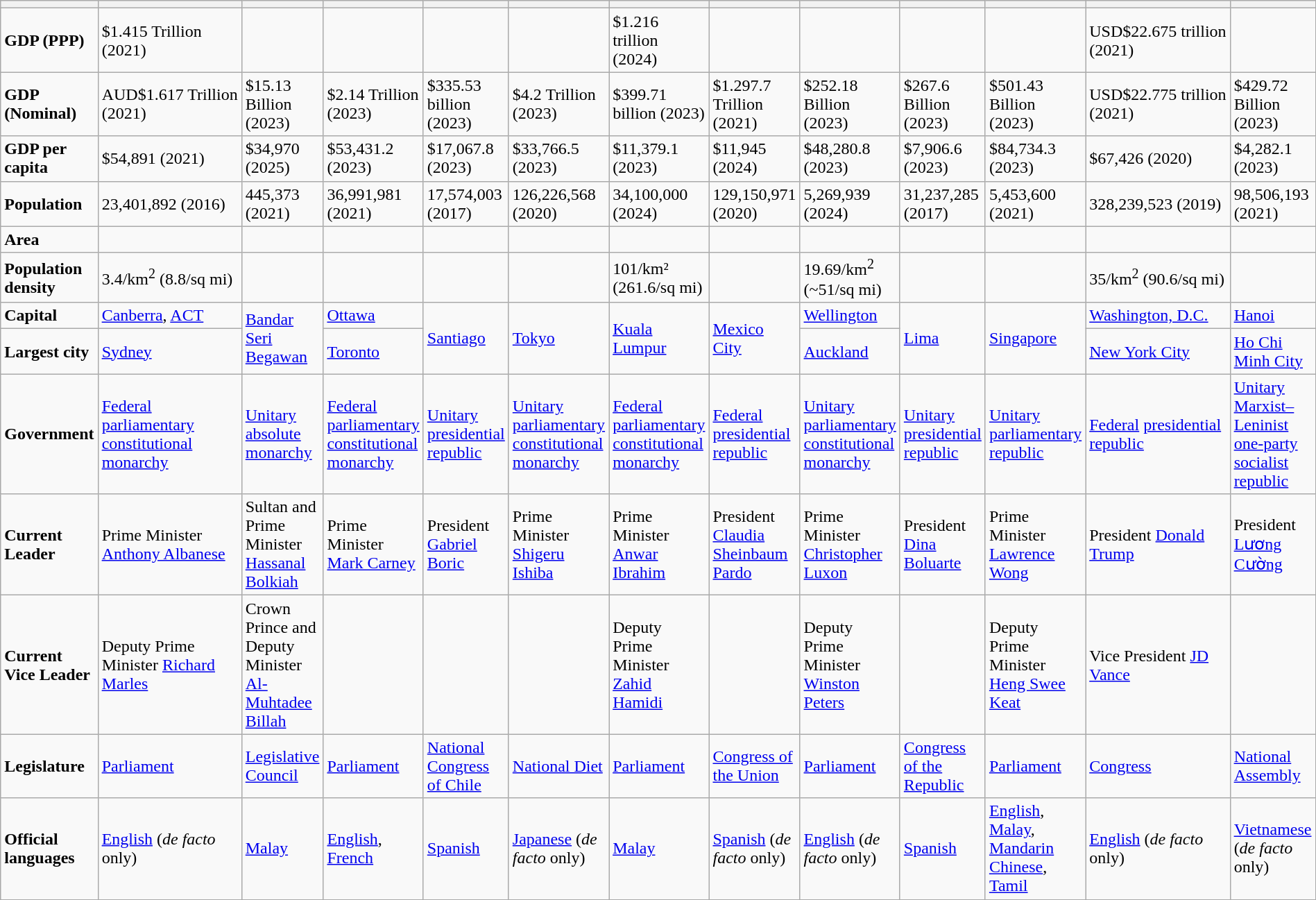<table class="wikitable sortable">
<tr>
<th style="width:10%;"></th>
<th style="width:45%;"></th>
<th style="width:45%;"></th>
<th style="width:45%;"></th>
<th style="width:45%;"></th>
<th style="width:45%;"></th>
<th style="width:45%;"></th>
<th style="width:45%;"></th>
<th style="width:45%;"></th>
<th style="width:45%;"></th>
<th style="width:45%;"></th>
<th style="width:45%;"></th>
<th style="width:45%;"></th>
</tr>
<tr>
<td><strong>GDP (PPP)</strong></td>
<td>$1.415 Trillion (2021)</td>
<td></td>
<td></td>
<td></td>
<td></td>
<td>$1.216 trillion<br>(2024)</td>
<td></td>
<td></td>
<td></td>
<td></td>
<td>USD$22.675 trillion (2021)</td>
<td></td>
</tr>
<tr>
<td><strong>GDP (Nominal)</strong></td>
<td>AUD$1.617 Trillion (2021)</td>
<td>$15.13 Billion (2023)</td>
<td>$2.14 Trillion (2023)</td>
<td>$335.53 billion (2023)</td>
<td>$4.2 Trillion (2023)</td>
<td>$399.71 billion (2023)</td>
<td>$1.297.7 Trillion (2021)</td>
<td>$252.18 Billion (2023)</td>
<td>$267.6 Billion (2023)</td>
<td>$501.43 Billion (2023)</td>
<td>USD$22.775 trillion (2021)</td>
<td>$429.72 Billion (2023)</td>
</tr>
<tr>
<td><strong>GDP per capita</strong></td>
<td>$54,891 (2021)</td>
<td>$34,970 (2025)</td>
<td>$53,431.2 (2023)</td>
<td>$17,067.8 (2023)</td>
<td>$33,766.5 (2023)</td>
<td>$11,379.1<br>(2023)</td>
<td>$11,945<br>(2024)</td>
<td>$48,280.8 (2023)</td>
<td>$7,906.6 (2023)</td>
<td>$84,734.3 (2023)</td>
<td>$67,426 (2020)</td>
<td>$4,282.1 (2023)</td>
</tr>
<tr>
<td><strong>Population</strong></td>
<td>23,401,892 (2016)</td>
<td>445,373 (2021)</td>
<td>36,991,981 (2021)</td>
<td>17,574,003 (2017)</td>
<td>126,226,568 (2020)</td>
<td>34,100,000 (2024)</td>
<td>129,150,971 (2020)</td>
<td>5,269,939 (2024)</td>
<td>31,237,285 (2017)</td>
<td>5,453,600 (2021)</td>
<td>328,239,523 (2019)</td>
<td>98,506,193 (2021)</td>
</tr>
<tr>
<td><strong>Area</strong></td>
<td></td>
<td></td>
<td></td>
<td></td>
<td></td>
<td></td>
<td></td>
<td></td>
<td></td>
<td></td>
<td></td>
<td></td>
</tr>
<tr>
<td><strong>Population density</strong></td>
<td>3.4/km<sup>2</sup> (8.8/sq mi)</td>
<td></td>
<td></td>
<td></td>
<td></td>
<td>101/km² (261.6/sq mi)</td>
<td></td>
<td>19.69/km<sup>2</sup> (~51/sq mi)</td>
<td></td>
<td></td>
<td>35/km<sup>2</sup> (90.6/sq mi)</td>
<td></td>
</tr>
<tr>
<td><strong>Capital</strong></td>
<td><a href='#'>Canberra</a>, <a href='#'>ACT</a></td>
<td rowspan = "2"><a href='#'>Bandar Seri Begawan</a></td>
<td><a href='#'>Ottawa</a></td>
<td rowspan = "2"><a href='#'>Santiago</a></td>
<td rowspan = "2"><a href='#'>Tokyo</a></td>
<td rowspan = "2"><a href='#'>Kuala Lumpur</a></td>
<td rowspan = "2"><a href='#'>Mexico City</a></td>
<td><a href='#'>Wellington</a></td>
<td rowspan = "2"><a href='#'>Lima</a></td>
<td rowspan = "2"><a href='#'>Singapore</a></td>
<td><a href='#'>Washington, D.C.</a></td>
<td><a href='#'>Hanoi</a></td>
</tr>
<tr>
<td><strong>Largest city</strong></td>
<td><a href='#'>Sydney</a></td>
<td><a href='#'>Toronto</a></td>
<td><a href='#'>Auckland</a></td>
<td><a href='#'>New York City</a></td>
<td><a href='#'>Ho Chi Minh City</a></td>
</tr>
<tr>
<td><strong>Government</strong></td>
<td><a href='#'>Federal</a> <a href='#'>parliamentary</a> <a href='#'>constitutional monarchy</a></td>
<td><a href='#'>Unitary</a> <a href='#'>absolute monarchy</a></td>
<td><a href='#'>Federal</a> <a href='#'>parliamentary</a> <a href='#'>constitutional monarchy</a></td>
<td><a href='#'>Unitary</a> <a href='#'>presidential</a> <a href='#'>republic</a></td>
<td><a href='#'>Unitary</a> <a href='#'>parliamentary</a> <a href='#'>constitutional monarchy</a></td>
<td><a href='#'>Federal</a> <a href='#'>parliamentary</a> <a href='#'>constitutional monarchy</a></td>
<td><a href='#'>Federal</a> <a href='#'>presidential</a> <a href='#'>republic</a></td>
<td><a href='#'>Unitary</a> <a href='#'>parliamentary</a> <a href='#'>constitutional monarchy</a></td>
<td><a href='#'>Unitary</a> <a href='#'>presidential</a> <a href='#'>republic</a></td>
<td><a href='#'>Unitary</a> <a href='#'>parliamentary</a> <a href='#'>republic</a></td>
<td><a href='#'>Federal</a> <a href='#'>presidential</a> <a href='#'>republic</a></td>
<td><a href='#'>Unitary</a> <a href='#'>Marxist–Leninist</a> <a href='#'>one-party</a> <a href='#'>socialist</a> <a href='#'>republic</a></td>
</tr>
<tr>
<td><strong>Current Leader</strong></td>
<td>Prime Minister <a href='#'>Anthony Albanese</a></td>
<td>Sultan and Prime Minister <a href='#'>Hassanal Bolkiah</a></td>
<td>Prime Minister <a href='#'>Mark Carney</a></td>
<td>President <a href='#'>Gabriel Boric</a></td>
<td>Prime Minister <a href='#'>Shigeru Ishiba</a></td>
<td>Prime Minister <a href='#'>Anwar Ibrahim</a></td>
<td>President <a href='#'>Claudia Sheinbaum Pardo</a></td>
<td>Prime Minister <a href='#'>Christopher Luxon</a></td>
<td>President <a href='#'>Dina Boluarte</a></td>
<td>Prime Minister <a href='#'>Lawrence Wong</a></td>
<td>President <a href='#'>Donald Trump</a></td>
<td>President <a href='#'>Lương Cường</a></td>
</tr>
<tr>
<td><strong>Current Vice Leader</strong></td>
<td>Deputy Prime Minister <a href='#'>Richard Marles</a></td>
<td>Crown Prince and Deputy Minister <a href='#'>Al-Muhtadee Billah</a></td>
<td></td>
<td></td>
<td></td>
<td>Deputy Prime Minister<br><a href='#'>Zahid Hamidi</a></td>
<td></td>
<td>Deputy Prime Minister <a href='#'>Winston Peters</a></td>
<td></td>
<td>Deputy Prime Minister <a href='#'>Heng Swee Keat</a></td>
<td>Vice President <a href='#'>JD Vance</a></td>
<td></td>
</tr>
<tr>
<td><strong>Legislature</strong></td>
<td><a href='#'>Parliament</a></td>
<td><a href='#'>Legislative Council</a></td>
<td><a href='#'>Parliament</a></td>
<td><a href='#'>National Congress of Chile</a></td>
<td><a href='#'>National Diet</a></td>
<td><a href='#'>Parliament</a></td>
<td><a href='#'>Congress of the Union</a></td>
<td><a href='#'>Parliament</a></td>
<td><a href='#'>Congress of the Republic</a></td>
<td><a href='#'>Parliament</a></td>
<td><a href='#'>Congress</a></td>
<td><a href='#'>National Assembly</a></td>
</tr>
<tr>
<td><strong>Official languages</strong></td>
<td><a href='#'>English</a> (<em>de facto</em> only)</td>
<td><a href='#'>Malay</a></td>
<td><a href='#'>English</a>, <a href='#'>French</a></td>
<td><a href='#'>Spanish</a></td>
<td><a href='#'>Japanese</a> (<em>de facto</em> only)</td>
<td><a href='#'>Malay</a></td>
<td><a href='#'>Spanish</a> (<em>de facto</em> only)</td>
<td><a href='#'>English</a> (<em>de facto</em> only)</td>
<td><a href='#'>Spanish</a></td>
<td><a href='#'>English</a>, <a href='#'>Malay</a>, <a href='#'>Mandarin Chinese</a>, <a href='#'>Tamil</a></td>
<td><a href='#'>English</a> (<em>de facto</em> only)</td>
<td><a href='#'>Vietnamese</a> (<em>de facto</em> only)</td>
</tr>
<tr>
</tr>
</table>
